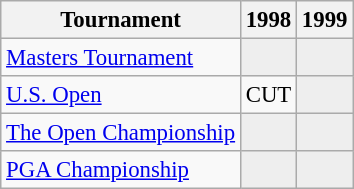<table class="wikitable" style="font-size:95%;text-align:center;">
<tr>
<th>Tournament</th>
<th>1998</th>
<th>1999</th>
</tr>
<tr>
<td align=left><a href='#'>Masters Tournament</a></td>
<td style="background:#eeeeee;"></td>
<td style="background:#eeeeee;"></td>
</tr>
<tr>
<td align=left><a href='#'>U.S. Open</a></td>
<td>CUT</td>
<td style="background:#eeeeee;"></td>
</tr>
<tr>
<td align=left><a href='#'>The Open Championship</a></td>
<td style="background:#eeeeee;"></td>
<td style="background:#eeeeee;"></td>
</tr>
<tr>
<td align=left><a href='#'>PGA Championship</a></td>
<td style="background:#eeeeee;"></td>
<td style="background:#eeeeee;"></td>
</tr>
</table>
